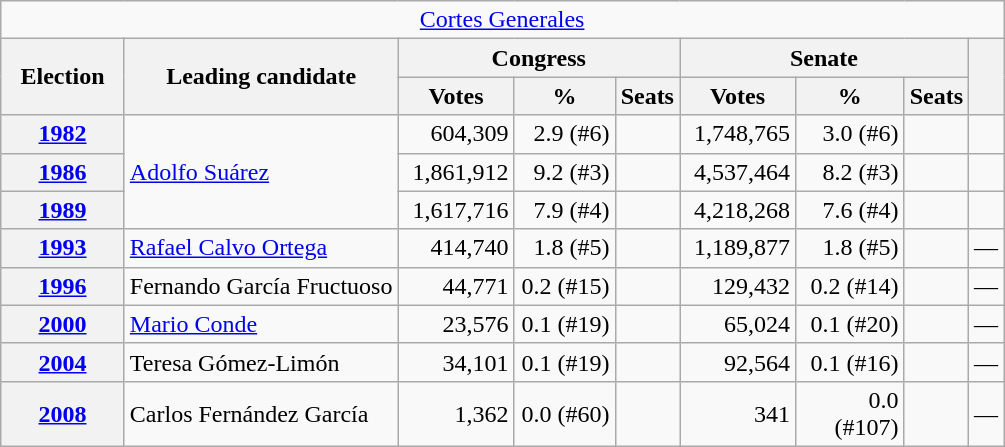<table class="wikitable" style="text-align:right;">
<tr>
<td colspan="9" align="center"><a href='#'>Cortes Generales</a></td>
</tr>
<tr>
<th rowspan="2" style="width:75px;">Election</th>
<th rowspan="2">Leading candidate</th>
<th colspan="3">Congress</th>
<th colspan="3">Senate</th>
<th rowspan="2"></th>
</tr>
<tr>
<th style="width:70px;">Votes</th>
<th style="width:60px;">%</th>
<th>Seats</th>
<th style="width:70px;">Votes</th>
<th style="width:65px;">%</th>
<th>Seats</th>
</tr>
<tr>
<th><a href='#'>1982</a></th>
<td rowspan="3" style="text-align:left;"><a href='#'>Adolfo Suárez</a></td>
<td>604,309</td>
<td>2.9 (#6)</td>
<td></td>
<td>1,748,765</td>
<td>3.0 (#6)</td>
<td></td>
<td></td>
</tr>
<tr>
<th><a href='#'>1986</a></th>
<td>1,861,912</td>
<td>9.2 (#3)</td>
<td></td>
<td>4,537,464</td>
<td>8.2 (#3)</td>
<td></td>
<td></td>
</tr>
<tr>
<th><a href='#'>1989</a></th>
<td>1,617,716</td>
<td>7.9 (#4)</td>
<td></td>
<td>4,218,268</td>
<td>7.6 (#4)</td>
<td></td>
<td></td>
</tr>
<tr>
<th><a href='#'>1993</a></th>
<td style="text-align:left;"><a href='#'>Rafael Calvo Ortega</a></td>
<td>414,740</td>
<td>1.8 (#5)</td>
<td></td>
<td>1,189,877</td>
<td>1.8 (#5)</td>
<td></td>
<td style="text-align:center;">—</td>
</tr>
<tr>
<th><a href='#'>1996</a></th>
<td style="text-align:left;">Fernando García Fructuoso</td>
<td>44,771</td>
<td>0.2 (#15)</td>
<td></td>
<td>129,432</td>
<td>0.2 (#14)</td>
<td></td>
<td style="text-align:center;">—</td>
</tr>
<tr>
<th><a href='#'>2000</a></th>
<td style="text-align:left;"><a href='#'>Mario Conde</a></td>
<td>23,576</td>
<td>0.1 (#19)</td>
<td></td>
<td>65,024</td>
<td>0.1 (#20)</td>
<td></td>
<td style="text-align:center;">—</td>
</tr>
<tr>
<th><a href='#'>2004</a></th>
<td style="text-align:left;">Teresa Gómez-Limón</td>
<td>34,101</td>
<td>0.1 (#19)</td>
<td></td>
<td>92,564</td>
<td>0.1 (#16)</td>
<td></td>
<td style="text-align:center;">—</td>
</tr>
<tr>
<th><a href='#'>2008</a></th>
<td style="text-align:left;">Carlos Fernández García</td>
<td>1,362</td>
<td>0.0 (#60)</td>
<td></td>
<td>341</td>
<td>0.0 (#107)</td>
<td></td>
<td style="text-align:center;">—</td>
</tr>
</table>
